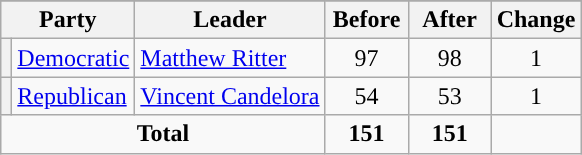<table class="wikitable" style="text-align:center;">
<tr>
</tr>
<tr>
<th colspan=2>Party</th>
<th>Leader</th>
<th style="width:3em">Before</th>
<th style="width:3em">After</th>
<th style="width:3em">Change</th>
</tr>
<tr>
<th style="background-color:"></th>
<td style="text-align:left;"><a href='#'>Democratic</a></td>
<td style="text-align:left;"><a href='#'>Matthew Ritter</a></td>
<td>97</td>
<td>98</td>
<td>1</td>
</tr>
<tr>
<th style="background-color:"></th>
<td style="text-align:left;"><a href='#'>Republican</a></td>
<td style="text-align:left;"><a href='#'>Vincent Candelora</a></td>
<td>54</td>
<td>53</td>
<td>1</td>
</tr>
<tr>
<td colspan=3><strong>Total</strong></td>
<td><strong>151</strong></td>
<td><strong>151</strong></td>
<td></td>
</tr>
</table>
